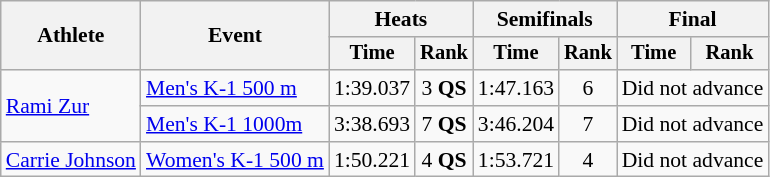<table class=wikitable style=font-size:90%;text-align:center>
<tr>
<th rowspan=2>Athlete</th>
<th rowspan=2>Event</th>
<th colspan=2>Heats</th>
<th colspan=2>Semifinals</th>
<th colspan=2>Final</th>
</tr>
<tr style=font-size:95%>
<th>Time</th>
<th>Rank</th>
<th>Time</th>
<th>Rank</th>
<th>Time</th>
<th>Rank</th>
</tr>
<tr>
<td align=left rowspan=2><a href='#'>Rami Zur</a></td>
<td align=left><a href='#'>Men's K-1 500 m</a></td>
<td>1:39.037</td>
<td>3 <strong>QS</strong></td>
<td>1:47.163</td>
<td>6</td>
<td colspan=2>Did not advance</td>
</tr>
<tr>
<td align=left><a href='#'>Men's K-1 1000m</a></td>
<td>3:38.693</td>
<td>7 <strong>QS</strong></td>
<td>3:46.204</td>
<td>7</td>
<td colspan=2>Did not advance</td>
</tr>
<tr>
<td align=left><a href='#'>Carrie Johnson</a></td>
<td align=left><a href='#'>Women's K-1 500 m</a></td>
<td>1:50.221</td>
<td>4 <strong>QS</strong></td>
<td>1:53.721</td>
<td>4</td>
<td colspan=2>Did not advance</td>
</tr>
</table>
